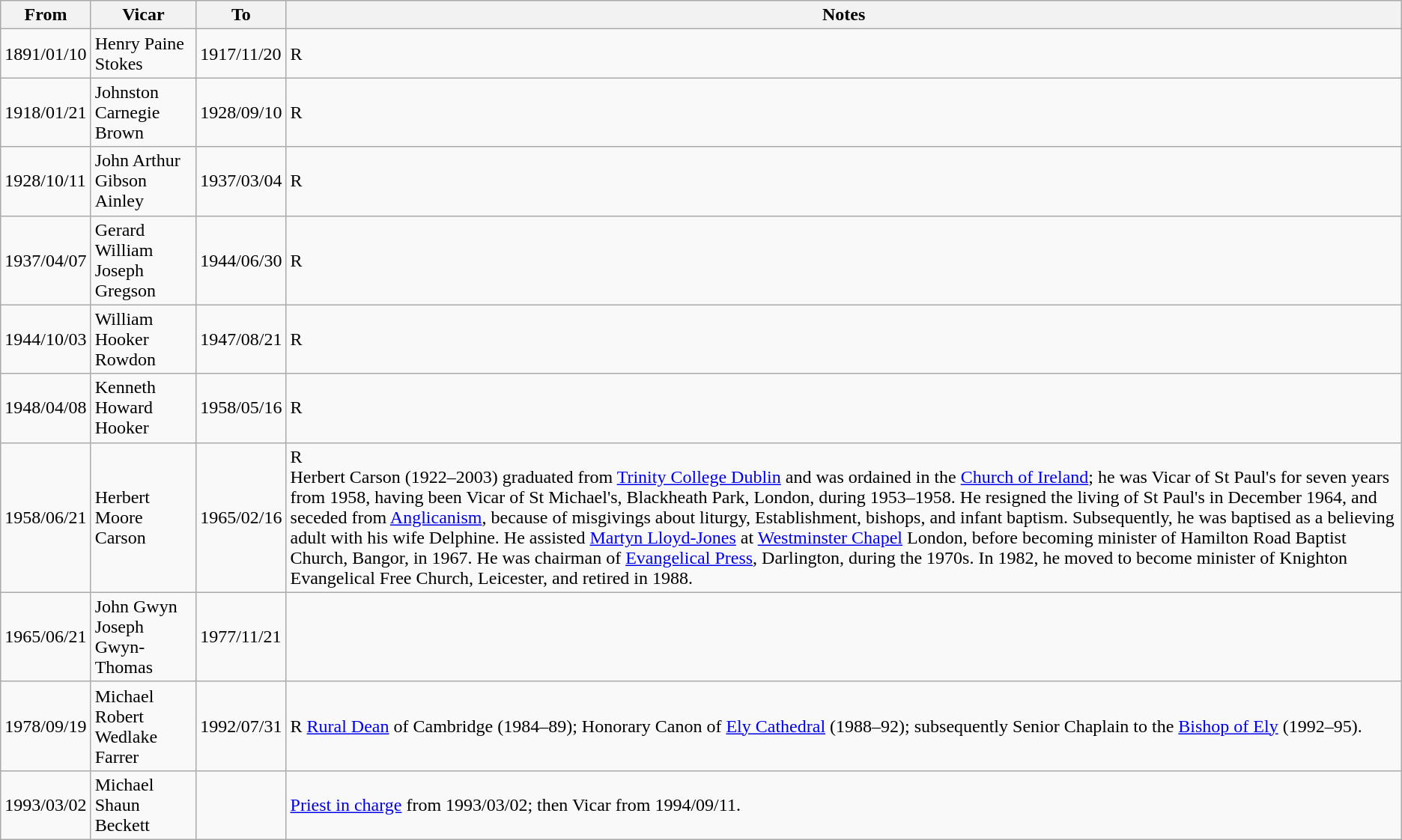<table class="wikitable">
<tr>
<th>From</th>
<th>Vicar</th>
<th>To</th>
<th>Notes</th>
</tr>
<tr>
<td>1891/01/10</td>
<td>Henry Paine Stokes</td>
<td>1917/11/20</td>
<td>R</td>
</tr>
<tr>
<td>1918/01/21</td>
<td>Johnston Carnegie Brown</td>
<td>1928/09/10</td>
<td>R</td>
</tr>
<tr>
<td>1928/10/11</td>
<td>John Arthur Gibson Ainley</td>
<td>1937/03/04</td>
<td>R</td>
</tr>
<tr>
<td>1937/04/07</td>
<td>Gerard William Joseph Gregson</td>
<td>1944/06/30</td>
<td>R</td>
</tr>
<tr>
<td>1944/10/03</td>
<td>William Hooker Rowdon</td>
<td>1947/08/21</td>
<td>R</td>
</tr>
<tr>
<td>1948/04/08</td>
<td>Kenneth Howard Hooker</td>
<td>1958/05/16</td>
<td>R</td>
</tr>
<tr>
<td>1958/06/21</td>
<td>Herbert Moore Carson</td>
<td>1965/02/16</td>
<td>R<br>Herbert Carson (1922–2003) graduated from <a href='#'>Trinity College Dublin</a> and was ordained in the <a href='#'>Church of Ireland</a>;
he was Vicar of St Paul's for seven years from 1958, having been Vicar of St Michael's, Blackheath Park, London, during 1953–1958.
He resigned the living of St Paul's in December 1964, and seceded from <a href='#'>Anglicanism</a>,
because of misgivings about liturgy, Establishment, bishops, and infant baptism.
Subsequently, he was baptised as a believing adult with his wife Delphine.
He assisted <a href='#'>Martyn Lloyd-Jones</a> at <a href='#'>Westminster Chapel</a> London,
before becoming minister of Hamilton Road Baptist Church, Bangor, in 1967.
He was chairman of <a href='#'>Evangelical Press</a>, Darlington, during the 1970s.
In 1982, he moved to become minister of Knighton Evangelical Free Church, Leicester, and retired in 1988.</td>
</tr>
<tr>
<td>1965/06/21</td>
<td>John Gwyn Joseph Gwyn-Thomas</td>
<td>1977/11/21</td>
<td></td>
</tr>
<tr>
<td>1978/09/19</td>
<td>Michael Robert Wedlake Farrer</td>
<td>1992/07/31</td>
<td>R <a href='#'>Rural Dean</a> of Cambridge (1984–89); Honorary Canon of <a href='#'>Ely Cathedral</a> (1988–92); subsequently Senior Chaplain to the <a href='#'>Bishop of Ely</a> (1992–95).</td>
</tr>
<tr>
<td>1993/03/02</td>
<td>Michael Shaun Beckett</td>
<td></td>
<td><a href='#'>Priest in charge</a> from 1993/03/02; then Vicar from 1994/09/11.</td>
</tr>
</table>
